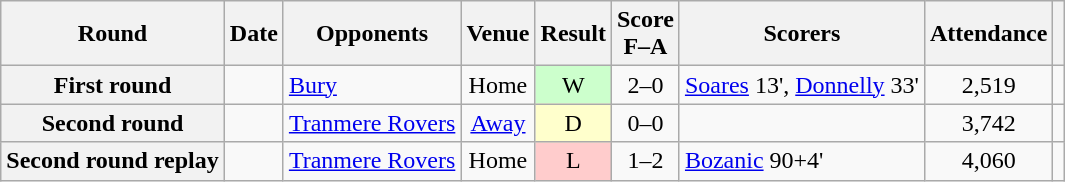<table class="wikitable plainrowheaders sortable" style="text-align:center">
<tr>
<th scope=col>Round</th>
<th scope=col>Date</th>
<th scope=col>Opponents</th>
<th scope=col>Venue</th>
<th scope=col>Result</th>
<th scope=col>Score<br>F–A</th>
<th scope=col class=unsortable>Scorers</th>
<th scope=col>Attendance</th>
<th scope=col class=unsortable></th>
</tr>
<tr>
<th scope=row>First round</th>
<td></td>
<td align=left><a href='#'>Bury</a></td>
<td>Home</td>
<td bgcolor="#CCFFCC">W</td>
<td>2–0</td>
<td align=left><a href='#'>Soares</a> 13', <a href='#'>Donnelly</a> 33'</td>
<td>2,519</td>
<td></td>
</tr>
<tr>
<th scope=row>Second round</th>
<td></td>
<td align=left><a href='#'>Tranmere Rovers</a></td>
<td><a href='#'>Away</a></td>
<td bgcolor="#FFFFCC">D</td>
<td>0–0</td>
<td align=left></td>
<td>3,742</td>
<td></td>
</tr>
<tr>
<th scope=row>Second round replay</th>
<td></td>
<td align=left><a href='#'>Tranmere Rovers</a></td>
<td>Home</td>
<td bgcolor="#FFCCCC">L</td>
<td>1–2</td>
<td align=left><a href='#'>Bozanic</a> 90+4'</td>
<td>4,060</td>
<td></td>
</tr>
</table>
